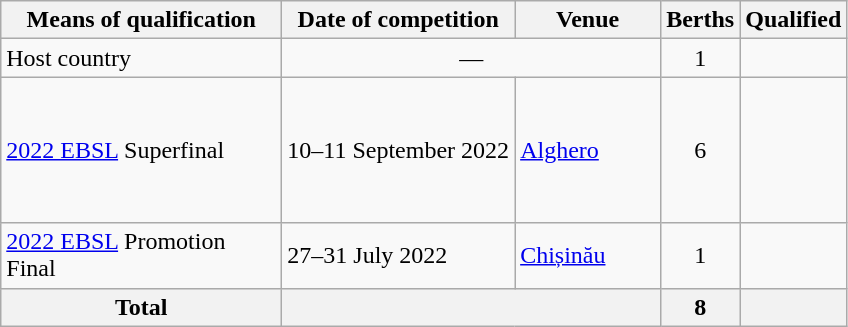<table class="wikitable">
<tr>
<th width=180>Means of qualification</th>
<th>Date of competition</th>
<th width=90>Venue</th>
<th>Berths</th>
<th>Qualified</th>
</tr>
<tr>
<td>Host country</td>
<td colspan=2 align=center>—</td>
<td align=center>1</td>
<td></td>
</tr>
<tr>
<td><a href='#'>2022 EBSL</a> Superfinal</td>
<td>10–11 September 2022</td>
<td> <a href='#'>Alghero</a></td>
<td align=center>6</td>
<td><br><br><br><br><br></td>
</tr>
<tr>
<td><a href='#'>2022 EBSL</a> Promotion Final</td>
<td>27–31 July 2022</td>
<td> <a href='#'>Chișinău</a></td>
<td align=center>1</td>
<td></td>
</tr>
<tr>
<th>Total</th>
<th colspan=2> </th>
<th>8</th>
<th></th>
</tr>
</table>
